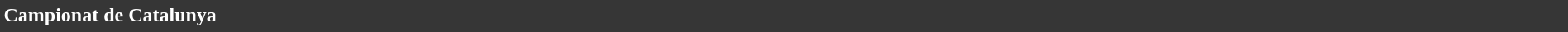<table style="width: 100%; background:#363636; color:white;">
<tr>
<td><strong>Campionat de Catalunya</strong></td>
</tr>
<tr>
</tr>
</table>
